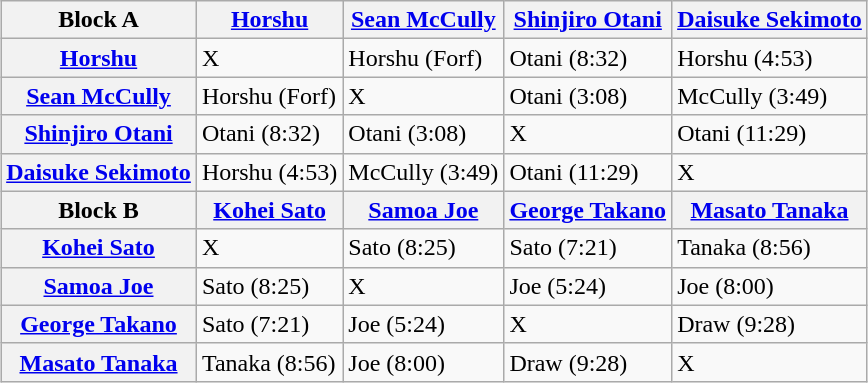<table class="wikitable" style="margin: 1em auto 1em auto">
<tr>
<th>Block A</th>
<th><a href='#'>Horshu</a></th>
<th><a href='#'>Sean McCully</a></th>
<th><a href='#'>Shinjiro Otani</a></th>
<th><a href='#'>Daisuke Sekimoto</a></th>
</tr>
<tr>
<th><a href='#'>Horshu</a></th>
<td>X</td>
<td>Horshu (Forf)</td>
<td>Otani (8:32)</td>
<td>Horshu (4:53)</td>
</tr>
<tr>
<th><a href='#'>Sean McCully</a></th>
<td>Horshu (Forf)</td>
<td>X</td>
<td>Otani (3:08)</td>
<td>McCully (3:49)</td>
</tr>
<tr>
<th><a href='#'>Shinjiro Otani</a></th>
<td>Otani (8:32)</td>
<td>Otani (3:08)</td>
<td>X</td>
<td>Otani (11:29)</td>
</tr>
<tr>
<th><a href='#'>Daisuke Sekimoto</a></th>
<td>Horshu (4:53)</td>
<td>McCully (3:49)</td>
<td>Otani (11:29)</td>
<td>X</td>
</tr>
<tr>
<th>Block B</th>
<th><a href='#'>Kohei Sato</a></th>
<th><a href='#'>Samoa Joe</a></th>
<th><a href='#'>George Takano</a></th>
<th><a href='#'>Masato Tanaka</a></th>
</tr>
<tr>
<th><a href='#'>Kohei Sato</a></th>
<td>X</td>
<td>Sato (8:25)</td>
<td>Sato (7:21)</td>
<td>Tanaka (8:56)</td>
</tr>
<tr>
<th><a href='#'>Samoa Joe</a></th>
<td>Sato (8:25)</td>
<td>X</td>
<td>Joe (5:24)</td>
<td>Joe (8:00)</td>
</tr>
<tr>
<th><a href='#'>George Takano</a></th>
<td>Sato (7:21)</td>
<td>Joe (5:24)</td>
<td>X</td>
<td>Draw (9:28)</td>
</tr>
<tr>
<th><a href='#'>Masato Tanaka</a></th>
<td>Tanaka (8:56)</td>
<td>Joe (8:00)</td>
<td>Draw (9:28)</td>
<td>X</td>
</tr>
</table>
